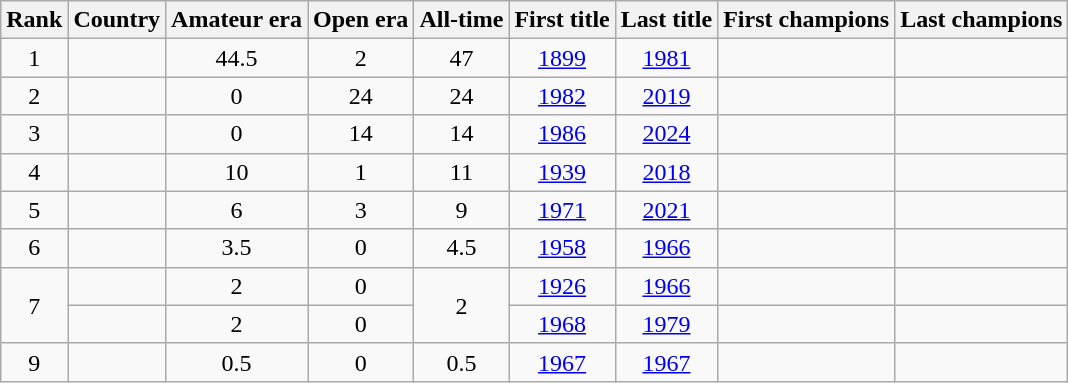<table class="wikitable sortable">
<tr>
<th>Rank</th>
<th>Country</th>
<th>Amateur era</th>
<th>Open era</th>
<th>All-time</th>
<th>First title</th>
<th>Last title</th>
<th>First champions</th>
<th>Last champions</th>
</tr>
<tr>
<td align=center>1</td>
<td></td>
<td align=center>44.5</td>
<td align=center>2</td>
<td align=center>47</td>
<td align=center><a href='#'>1899</a></td>
<td align=center><a href='#'>1981</a></td>
<td><br></td>
<td><br></td>
</tr>
<tr>
<td align=center>2</td>
<td></td>
<td align=center>0</td>
<td align=center>24</td>
<td align=center>24</td>
<td align=center><a href='#'>1982</a></td>
<td align=center><a href='#'>2019</a></td>
<td><br></td>
<td><br></td>
</tr>
<tr>
<td align=center>3</td>
<td></td>
<td align=center>0</td>
<td align=center>14</td>
<td align=center>14</td>
<td align=center><a href='#'>1986</a></td>
<td align=center><a href='#'>2024</a></td>
<td><br></td>
<td><br></td>
</tr>
<tr>
<td align=center>4</td>
<td></td>
<td align=center>10</td>
<td align=center>1</td>
<td align=center>11</td>
<td align=center><a href='#'>1939</a></td>
<td align=center><a href='#'>2018</a></td>
<td><br></td>
<td><br></td>
</tr>
<tr>
<td align=center>5</td>
<td></td>
<td align=center>6</td>
<td align=center>3</td>
<td align=center>9</td>
<td align=center><a href='#'>1971</a></td>
<td align=center><a href='#'>2021</a></td>
<td><br></td>
<td><br></td>
</tr>
<tr>
<td align=center>6</td>
<td></td>
<td align=center>3.5</td>
<td align=center>0</td>
<td align=center>4.5</td>
<td align=center><a href='#'>1958</a></td>
<td align=center><a href='#'>1966</a></td>
<td><br></td>
<td><br> </td>
</tr>
<tr>
<td rowspan=2 align=center>7</td>
<td></td>
<td align=center>2</td>
<td align=center>0</td>
<td rowspan=2 align=center>2</td>
<td align=center><a href='#'>1926</a></td>
<td align=center><a href='#'>1966</a></td>
<td><br> </td>
<td><br> </td>
</tr>
<tr>
<td></td>
<td align=center>2</td>
<td align=center>0</td>
<td align=center><a href='#'>1968</a></td>
<td align=center><a href='#'>1979</a></td>
<td><br></td>
<td><br></td>
</tr>
<tr>
<td align=center>9</td>
<td></td>
<td align=center>0.5</td>
<td align=center>0</td>
<td align=center>0.5</td>
<td align=center><a href='#'>1967</a></td>
<td align=center><a href='#'>1967</a></td>
<td><br> </td>
<td><br> </td>
</tr>
</table>
